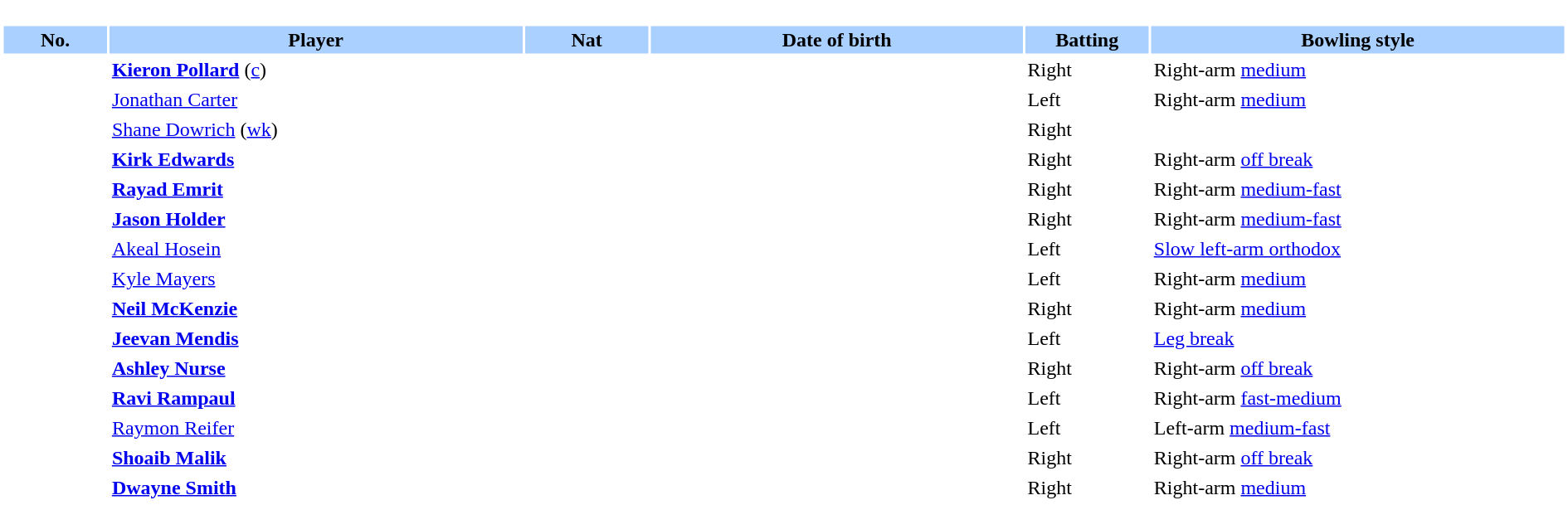<table border="0" style="width:100%;">
<tr>
<td style="vertical-align:top; background:#fff; width:90%;"><br><table border="0" cellspacing="2" cellpadding="2" style="width:100%;">
<tr style="background:#aad0ff;">
<th scope="col" style="width:5%;">No.</th>
<th scope="col" style="width:20%;">Player</th>
<th scope="col" style="width:6%;">Nat</th>
<th scope="col" style="width:18%;">Date of birth</th>
<th scope="col" style="width:6%;">Batting</th>
<th scope="col" style="width:20%;">Bowling style</th>
</tr>
<tr>
<td style="text-align:center"></td>
<td><strong><a href='#'>Kieron Pollard</a></strong> (<a href='#'>c</a>)</td>
<td style="text-align:center"></td>
<td></td>
<td>Right</td>
<td>Right-arm <a href='#'>medium</a></td>
</tr>
<tr>
<td style="text-align:center"></td>
<td><a href='#'>Jonathan Carter</a></td>
<td style="text-align:center"></td>
<td></td>
<td>Left</td>
<td>Right-arm <a href='#'>medium</a></td>
</tr>
<tr>
<td style="text-align:center"></td>
<td><a href='#'>Shane Dowrich</a> (<a href='#'>wk</a>)</td>
<td style="text-align:center"></td>
<td></td>
<td>Right</td>
<td></td>
</tr>
<tr>
<td style="text-align:center"></td>
<td><strong><a href='#'>Kirk Edwards</a></strong></td>
<td style="text-align:center"></td>
<td></td>
<td>Right</td>
<td>Right-arm <a href='#'>off break</a></td>
</tr>
<tr>
<td style="text-align:center"></td>
<td><strong><a href='#'>Rayad Emrit</a></strong></td>
<td style="text-align:center"></td>
<td></td>
<td>Right</td>
<td>Right-arm <a href='#'>medium-fast</a></td>
</tr>
<tr>
<td style="text-align:center"></td>
<td><strong><a href='#'>Jason Holder</a></strong></td>
<td style="text-align:center"></td>
<td></td>
<td>Right</td>
<td>Right-arm <a href='#'>medium-fast</a></td>
</tr>
<tr>
<td style="text-align:center"></td>
<td><a href='#'>Akeal Hosein</a></td>
<td style="text-align:center"></td>
<td></td>
<td>Left</td>
<td><a href='#'>Slow left-arm orthodox</a></td>
</tr>
<tr>
<td style="text-align:center"></td>
<td><a href='#'>Kyle Mayers</a></td>
<td style="text-align:center"></td>
<td></td>
<td>Left</td>
<td>Right-arm <a href='#'>medium</a></td>
</tr>
<tr>
<td style="text-align:center"></td>
<td><strong><a href='#'>Neil McKenzie</a></strong></td>
<td style="text-align:center"></td>
<td></td>
<td>Right</td>
<td>Right-arm <a href='#'>medium</a></td>
</tr>
<tr>
<td style="text-align:center"></td>
<td><strong><a href='#'>Jeevan Mendis</a></strong></td>
<td style="text-align:center"></td>
<td></td>
<td>Left</td>
<td><a href='#'>Leg break</a></td>
</tr>
<tr>
<td style="text-align:center"></td>
<td><strong><a href='#'>Ashley Nurse</a></strong></td>
<td style="text-align:center"></td>
<td></td>
<td>Right</td>
<td>Right-arm <a href='#'>off break</a></td>
</tr>
<tr>
<td style="text-align:center"></td>
<td><strong><a href='#'>Ravi Rampaul</a></strong></td>
<td style="text-align:center"></td>
<td></td>
<td>Left</td>
<td>Right-arm <a href='#'>fast-medium</a></td>
</tr>
<tr>
<td style="text-align:center"></td>
<td><a href='#'>Raymon Reifer</a></td>
<td style="text-align:center"></td>
<td></td>
<td>Left</td>
<td>Left-arm <a href='#'>medium-fast</a></td>
</tr>
<tr>
<td style="text-align:center"></td>
<td><strong><a href='#'>Shoaib Malik</a></strong></td>
<td style="text-align:center"></td>
<td></td>
<td>Right</td>
<td>Right-arm <a href='#'>off break</a></td>
</tr>
<tr>
<td style="text-align:center"></td>
<td><strong><a href='#'>Dwayne Smith</a></strong></td>
<td style="text-align:center"></td>
<td></td>
<td>Right</td>
<td>Right-arm <a href='#'>medium</a></td>
</tr>
</table>
</td>
</tr>
</table>
